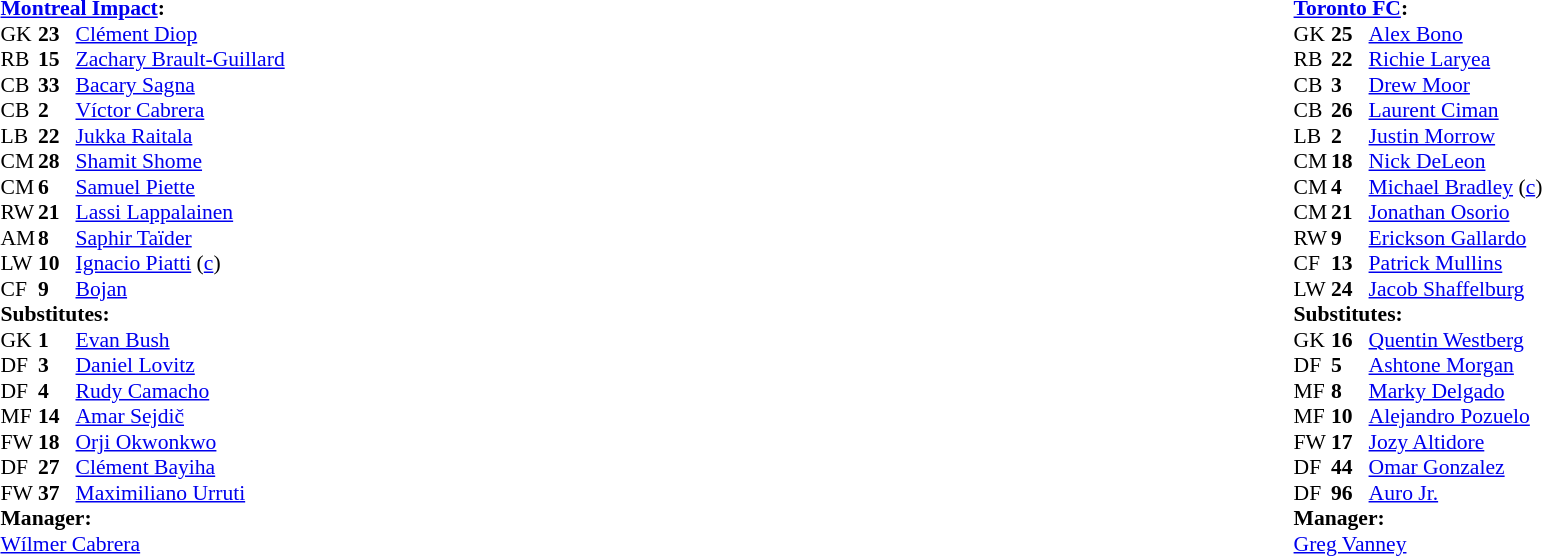<table style="width:100%;">
<tr>
<td style="vertical-align:top; width:40%;"><br><table style="font-size: 90%" cellspacing="0" cellpadding="0">
<tr>
<td colspan="4"><strong><a href='#'>Montreal Impact</a>:</strong></td>
</tr>
<tr>
<th width=25></th>
<th width=25></th>
</tr>
<tr>
<td>GK</td>
<td><strong>23</strong></td>
<td> <a href='#'>Clément Diop</a></td>
</tr>
<tr>
<td>RB</td>
<td><strong>15</strong></td>
<td> <a href='#'>Zachary Brault-Guillard</a></td>
</tr>
<tr>
<td>CB</td>
<td><strong>33</strong></td>
<td> <a href='#'>Bacary Sagna</a></td>
</tr>
<tr>
<td>CB</td>
<td><strong>2</strong></td>
<td> <a href='#'>Víctor Cabrera</a></td>
</tr>
<tr>
<td>LB</td>
<td><strong>22</strong></td>
<td> <a href='#'>Jukka Raitala</a></td>
</tr>
<tr>
<td>CM</td>
<td><strong>28</strong></td>
<td> <a href='#'>Shamit Shome</a></td>
</tr>
<tr>
<td>CM</td>
<td><strong>6</strong></td>
<td> <a href='#'>Samuel Piette</a></td>
<td></td>
</tr>
<tr>
<td>RW</td>
<td><strong>21</strong></td>
<td> <a href='#'>Lassi Lappalainen</a></td>
<td></td>
<td></td>
</tr>
<tr>
<td>AM</td>
<td><strong>8</strong></td>
<td> <a href='#'>Saphir Taïder</a></td>
<td></td>
</tr>
<tr>
<td>LW</td>
<td><strong>10</strong></td>
<td> <a href='#'>Ignacio Piatti</a> (<a href='#'>c</a>)</td>
</tr>
<tr>
<td>CF</td>
<td><strong>9</strong></td>
<td> <a href='#'>Bojan</a></td>
<td></td>
<td></td>
</tr>
<tr>
<td colspan="3"><strong>Substitutes:</strong></td>
</tr>
<tr>
<td>GK</td>
<td><strong>1</strong></td>
<td> <a href='#'>Evan Bush</a></td>
</tr>
<tr>
<td>DF</td>
<td><strong>3</strong></td>
<td> <a href='#'>Daniel Lovitz</a></td>
</tr>
<tr>
<td>DF</td>
<td><strong>4</strong></td>
<td> <a href='#'>Rudy Camacho</a></td>
</tr>
<tr>
<td>MF</td>
<td><strong>14</strong></td>
<td> <a href='#'>Amar Sejdič</a></td>
</tr>
<tr>
<td>FW</td>
<td><strong>18</strong></td>
<td> <a href='#'>Orji Okwonkwo</a></td>
<td></td>
<td></td>
</tr>
<tr>
<td>DF</td>
<td><strong>27</strong></td>
<td> <a href='#'>Clément Bayiha</a></td>
<td></td>
<td></td>
</tr>
<tr>
<td>FW</td>
<td><strong>37</strong></td>
<td> <a href='#'>Maximiliano Urruti</a></td>
<td></td>
<td> </td>
</tr>
<tr>
<td colspan=3><strong>Manager:</strong><br> <a href='#'>Wílmer Cabrera</a></td>
</tr>
<tr>
<td colspan=4></td>
</tr>
</table>
</td>
<td valign="top"></td>
<td style="vertical-align:top; width:50%;"><br><table cellspacing="0" cellpadding="0" style="font-size:90%; margin:auto;">
<tr>
<td colspan="4"><strong><a href='#'>Toronto FC</a>:</strong></td>
</tr>
<tr>
<th width=25></th>
<th width=25></th>
</tr>
<tr>
<td>GK</td>
<td><strong>25</strong></td>
<td> <a href='#'>Alex Bono</a></td>
</tr>
<tr>
<td>RB</td>
<td><strong>22</strong></td>
<td> <a href='#'>Richie Laryea</a></td>
</tr>
<tr>
<td>CB</td>
<td><strong>3</strong></td>
<td> <a href='#'>Drew Moor</a></td>
</tr>
<tr>
<td>CB</td>
<td><strong>26</strong></td>
<td> <a href='#'>Laurent Ciman</a></td>
</tr>
<tr>
<td>LB</td>
<td><strong>2</strong></td>
<td> <a href='#'>Justin Morrow</a></td>
</tr>
<tr>
<td>CM</td>
<td><strong>18</strong></td>
<td> <a href='#'>Nick DeLeon</a></td>
</tr>
<tr>
<td>CM</td>
<td><strong>4</strong></td>
<td> <a href='#'>Michael Bradley</a> (<a href='#'>c</a>)</td>
</tr>
<tr>
<td>CM</td>
<td><strong>21</strong></td>
<td> <a href='#'>Jonathan Osorio</a></td>
</tr>
<tr>
<td>RW</td>
<td><strong>9</strong></td>
<td> <a href='#'>Erickson Gallardo</a></td>
<td></td>
<td></td>
</tr>
<tr>
<td>CF</td>
<td><strong>13</strong></td>
<td> <a href='#'>Patrick Mullins</a></td>
<td></td>
<td></td>
</tr>
<tr>
<td>LW</td>
<td><strong>24</strong></td>
<td> <a href='#'>Jacob Shaffelburg</a></td>
<td></td>
<td></td>
</tr>
<tr>
<td colspan="3"><strong>Substitutes:</strong></td>
</tr>
<tr>
<td>GK</td>
<td><strong>16</strong></td>
<td> <a href='#'>Quentin Westberg</a></td>
</tr>
<tr>
<td>DF</td>
<td><strong>5</strong></td>
<td> <a href='#'>Ashtone Morgan</a></td>
</tr>
<tr>
<td>MF</td>
<td><strong>8</strong></td>
<td> <a href='#'>Marky Delgado</a></td>
<td></td>
<td></td>
</tr>
<tr>
<td>MF</td>
<td><strong>10</strong></td>
<td> <a href='#'>Alejandro Pozuelo</a></td>
<td></td>
<td></td>
</tr>
<tr>
<td>FW</td>
<td><strong>17</strong></td>
<td> <a href='#'>Jozy Altidore</a></td>
<td></td>
<td></td>
</tr>
<tr>
<td>DF</td>
<td><strong>44</strong></td>
<td> <a href='#'>Omar Gonzalez</a></td>
</tr>
<tr>
<td>DF</td>
<td><strong>96</strong></td>
<td> <a href='#'>Auro Jr.</a></td>
</tr>
<tr>
<td colspan=3><strong>Manager:</strong><br> <a href='#'>Greg Vanney</a></td>
</tr>
<tr>
<td colspan=4></td>
</tr>
</table>
</td>
</tr>
</table>
